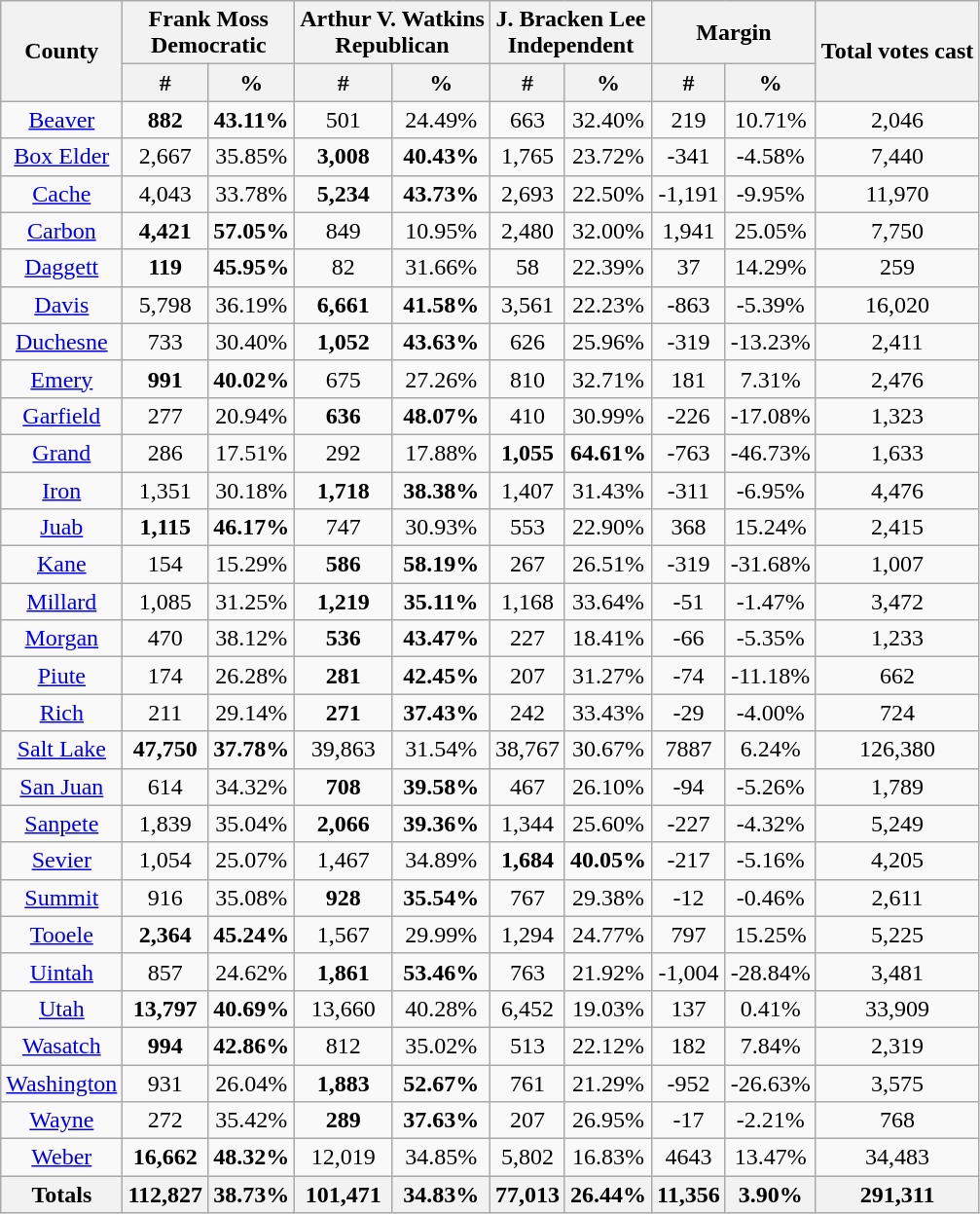<table class="wikitable sortable">
<tr>
<th rowspan="2">County</th>
<th colspan="2">Frank Moss<br>Democratic</th>
<th colspan="2">Arthur V. Watkins<br>Republican</th>
<th colspan="2">J. Bracken Lee<br>Independent</th>
<th colspan="2">Margin</th>
<th rowspan="2">Total votes cast</th>
</tr>
<tr>
<th style="text-align:center;" data-sort-type="number">#</th>
<th style="text-align:center;" data-sort-type="number">%</th>
<th style="text-align:center;" data-sort-type="number">#</th>
<th style="text-align:center;" data-sort-type="number">%</th>
<th style="text-align:center;" data-sort-type="number">#</th>
<th style="text-align:center;" data-sort-type="number">%</th>
<th style="text-align:center;" data-sort-type="number">#</th>
<th style="text-align:center;" data-sort-type="number">%</th>
</tr>
<tr style="text-align:center;">
<td><a href='#'>Beaver</a></td>
<td><strong>882</strong></td>
<td><strong>43.11%</strong></td>
<td>501</td>
<td>24.49%</td>
<td>663</td>
<td>32.40%</td>
<td>219</td>
<td>10.71%</td>
<td>2,046</td>
</tr>
<tr style="text-align:center;">
<td><a href='#'>Box Elder</a></td>
<td>2,667</td>
<td>35.85%</td>
<td><strong>3,008</strong></td>
<td><strong>40.43%</strong></td>
<td>1,765</td>
<td>23.72%</td>
<td>-341</td>
<td>-4.58%</td>
<td>7,440</td>
</tr>
<tr style="text-align:center;">
<td><a href='#'>Cache</a></td>
<td>4,043</td>
<td>33.78%</td>
<td><strong>5,234</strong></td>
<td><strong>43.73%</strong></td>
<td>2,693</td>
<td>22.50%</td>
<td>-1,191</td>
<td>-9.95%</td>
<td>11,970</td>
</tr>
<tr style="text-align:center;">
<td><a href='#'>Carbon</a></td>
<td><strong>4,421</strong></td>
<td><strong>57.05%</strong></td>
<td>849</td>
<td>10.95%</td>
<td>2,480</td>
<td>32.00%</td>
<td>1,941</td>
<td>25.05%</td>
<td>7,750</td>
</tr>
<tr style="text-align:center;">
<td><a href='#'>Daggett</a></td>
<td><strong>119</strong></td>
<td><strong>45.95%</strong></td>
<td>82</td>
<td>31.66%</td>
<td>58</td>
<td>22.39%</td>
<td>37</td>
<td>14.29%</td>
<td>259</td>
</tr>
<tr style="text-align:center;">
<td><a href='#'>Davis</a></td>
<td>5,798</td>
<td>36.19%</td>
<td><strong>6,661</strong></td>
<td><strong>41.58%</strong></td>
<td>3,561</td>
<td>22.23%</td>
<td>-863</td>
<td>-5.39%</td>
<td>16,020</td>
</tr>
<tr style="text-align:center;">
<td><a href='#'>Duchesne</a></td>
<td>733</td>
<td>30.40%</td>
<td><strong>1,052</strong></td>
<td><strong>43.63%</strong></td>
<td>626</td>
<td>25.96%</td>
<td>-319</td>
<td>-13.23%</td>
<td>2,411</td>
</tr>
<tr style="text-align:center;">
<td><a href='#'>Emery</a></td>
<td><strong>991</strong></td>
<td><strong>40.02%</strong></td>
<td>675</td>
<td>27.26%</td>
<td>810</td>
<td>32.71%</td>
<td>181</td>
<td>7.31%</td>
<td>2,476</td>
</tr>
<tr style="text-align:center;">
<td><a href='#'>Garfield</a></td>
<td>277</td>
<td>20.94%</td>
<td><strong>636</strong></td>
<td><strong>48.07%</strong></td>
<td>410</td>
<td>30.99%</td>
<td>-226</td>
<td>-17.08%</td>
<td>1,323</td>
</tr>
<tr style="text-align:center;">
<td><a href='#'>Grand</a></td>
<td>286</td>
<td>17.51%</td>
<td>292</td>
<td>17.88%</td>
<td><strong>1,055</strong></td>
<td><strong>64.61%</strong></td>
<td>-763</td>
<td>-46.73%</td>
<td>1,633</td>
</tr>
<tr style="text-align:center;">
<td><a href='#'>Iron</a></td>
<td>1,351</td>
<td>30.18%</td>
<td><strong>1,718</strong></td>
<td><strong>38.38%</strong></td>
<td>1,407</td>
<td>31.43%</td>
<td>-311</td>
<td>-6.95%</td>
<td>4,476</td>
</tr>
<tr style="text-align:center;">
<td><a href='#'>Juab</a></td>
<td><strong>1,115</strong></td>
<td><strong>46.17%</strong></td>
<td>747</td>
<td>30.93%</td>
<td>553</td>
<td>22.90%</td>
<td>368</td>
<td>15.24%</td>
<td>2,415</td>
</tr>
<tr style="text-align:center;">
<td><a href='#'>Kane</a></td>
<td>154</td>
<td>15.29%</td>
<td><strong>586</strong></td>
<td><strong>58.19%</strong></td>
<td>267</td>
<td>26.51%</td>
<td>-319</td>
<td>-31.68%</td>
<td>1,007</td>
</tr>
<tr style="text-align:center;">
<td><a href='#'>Millard</a></td>
<td>1,085</td>
<td>31.25%</td>
<td><strong>1,219</strong></td>
<td><strong>35.11%</strong></td>
<td>1,168</td>
<td>33.64%</td>
<td>-51</td>
<td>-1.47%</td>
<td>3,472</td>
</tr>
<tr style="text-align:center;">
<td><a href='#'>Morgan</a></td>
<td>470</td>
<td>38.12%</td>
<td><strong>536</strong></td>
<td><strong>43.47%</strong></td>
<td>227</td>
<td>18.41%</td>
<td>-66</td>
<td>-5.35%</td>
<td>1,233</td>
</tr>
<tr style="text-align:center;">
<td><a href='#'>Piute</a></td>
<td>174</td>
<td>26.28%</td>
<td><strong>281</strong></td>
<td><strong>42.45%</strong></td>
<td>207</td>
<td>31.27%</td>
<td>-74</td>
<td>-11.18%</td>
<td>662</td>
</tr>
<tr style="text-align:center;">
<td><a href='#'>Rich</a></td>
<td>211</td>
<td>29.14%</td>
<td><strong>271</strong></td>
<td><strong>37.43%</strong></td>
<td>242</td>
<td>33.43%</td>
<td>-29</td>
<td>-4.00%</td>
<td>724</td>
</tr>
<tr style="text-align:center;">
<td><a href='#'>Salt Lake</a></td>
<td><strong>47,750</strong></td>
<td><strong>37.78%</strong></td>
<td>39,863</td>
<td>31.54%</td>
<td>38,767</td>
<td>30.67%</td>
<td>7887</td>
<td>6.24%</td>
<td>126,380</td>
</tr>
<tr style="text-align:center;">
<td><a href='#'>San Juan</a></td>
<td>614</td>
<td>34.32%</td>
<td><strong>708</strong></td>
<td><strong>39.58%</strong></td>
<td>467</td>
<td>26.10%</td>
<td>-94</td>
<td>-5.26%</td>
<td>1,789</td>
</tr>
<tr style="text-align:center;">
<td><a href='#'>Sanpete</a></td>
<td>1,839</td>
<td>35.04%</td>
<td><strong>2,066</strong></td>
<td><strong>39.36%</strong></td>
<td>1,344</td>
<td>25.60%</td>
<td>-227</td>
<td>-4.32%</td>
<td>5,249</td>
</tr>
<tr style="text-align:center;">
<td><a href='#'>Sevier</a></td>
<td>1,054</td>
<td>25.07%</td>
<td>1,467</td>
<td>34.89%</td>
<td><strong>1,684</strong></td>
<td><strong>40.05%</strong></td>
<td>-217</td>
<td>-5.16%</td>
<td>4,205</td>
</tr>
<tr style="text-align:center;">
<td><a href='#'>Summit</a></td>
<td>916</td>
<td>35.08%</td>
<td><strong>928</strong></td>
<td><strong>35.54%</strong></td>
<td>767</td>
<td>29.38%</td>
<td>-12</td>
<td>-0.46%</td>
<td>2,611</td>
</tr>
<tr style="text-align:center;">
<td><a href='#'>Tooele</a></td>
<td><strong>2,364</strong></td>
<td><strong>45.24%</strong></td>
<td>1,567</td>
<td>29.99%</td>
<td>1,294</td>
<td>24.77%</td>
<td>797</td>
<td>15.25%</td>
<td>5,225</td>
</tr>
<tr style="text-align:center;">
<td><a href='#'>Uintah</a></td>
<td>857</td>
<td>24.62%</td>
<td><strong>1,861</strong></td>
<td><strong>53.46%</strong></td>
<td>763</td>
<td>21.92%</td>
<td>-1,004</td>
<td>-28.84%</td>
<td>3,481</td>
</tr>
<tr style="text-align:center;">
<td><a href='#'>Utah</a></td>
<td><strong>13,797</strong></td>
<td><strong>40.69%</strong></td>
<td>13,660</td>
<td>40.28%</td>
<td>6,452</td>
<td>19.03%</td>
<td>137</td>
<td>0.41%</td>
<td>33,909</td>
</tr>
<tr style="text-align:center;">
<td><a href='#'>Wasatch</a></td>
<td><strong>994</strong></td>
<td><strong>42.86%</strong></td>
<td>812</td>
<td>35.02%</td>
<td>513</td>
<td>22.12%</td>
<td>182</td>
<td>7.84%</td>
<td>2,319</td>
</tr>
<tr style="text-align:center;">
<td><a href='#'>Washington</a></td>
<td>931</td>
<td>26.04%</td>
<td><strong>1,883</strong></td>
<td><strong>52.67%</strong></td>
<td>761</td>
<td>21.29%</td>
<td>-952</td>
<td>-26.63%</td>
<td>3,575</td>
</tr>
<tr style="text-align:center;">
<td><a href='#'>Wayne</a></td>
<td>272</td>
<td>35.42%</td>
<td><strong>289</strong></td>
<td><strong>37.63%</strong></td>
<td>207</td>
<td>26.95%</td>
<td>-17</td>
<td>-2.21%</td>
<td>768</td>
</tr>
<tr style="text-align:center;">
<td><a href='#'>Weber</a></td>
<td><strong>16,662</strong></td>
<td><strong>48.32%</strong></td>
<td>12,019</td>
<td>34.85%</td>
<td>5,802</td>
<td>16.83%</td>
<td>4643</td>
<td>13.47%</td>
<td>34,483</td>
</tr>
<tr>
<th>Totals</th>
<th>112,827</th>
<th>38.73%</th>
<th>101,471</th>
<th>34.83%</th>
<th>77,013</th>
<th>26.44%</th>
<th>11,356</th>
<th>3.90%</th>
<th>291,311</th>
</tr>
</table>
